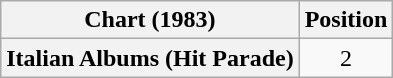<table class="wikitable plainrowheaders" style="text-align:center">
<tr>
<th scope="col">Chart (1983)</th>
<th scope="col">Position</th>
</tr>
<tr>
<th scope="row">Italian Albums (Hit Parade)</th>
<td>2</td>
</tr>
</table>
